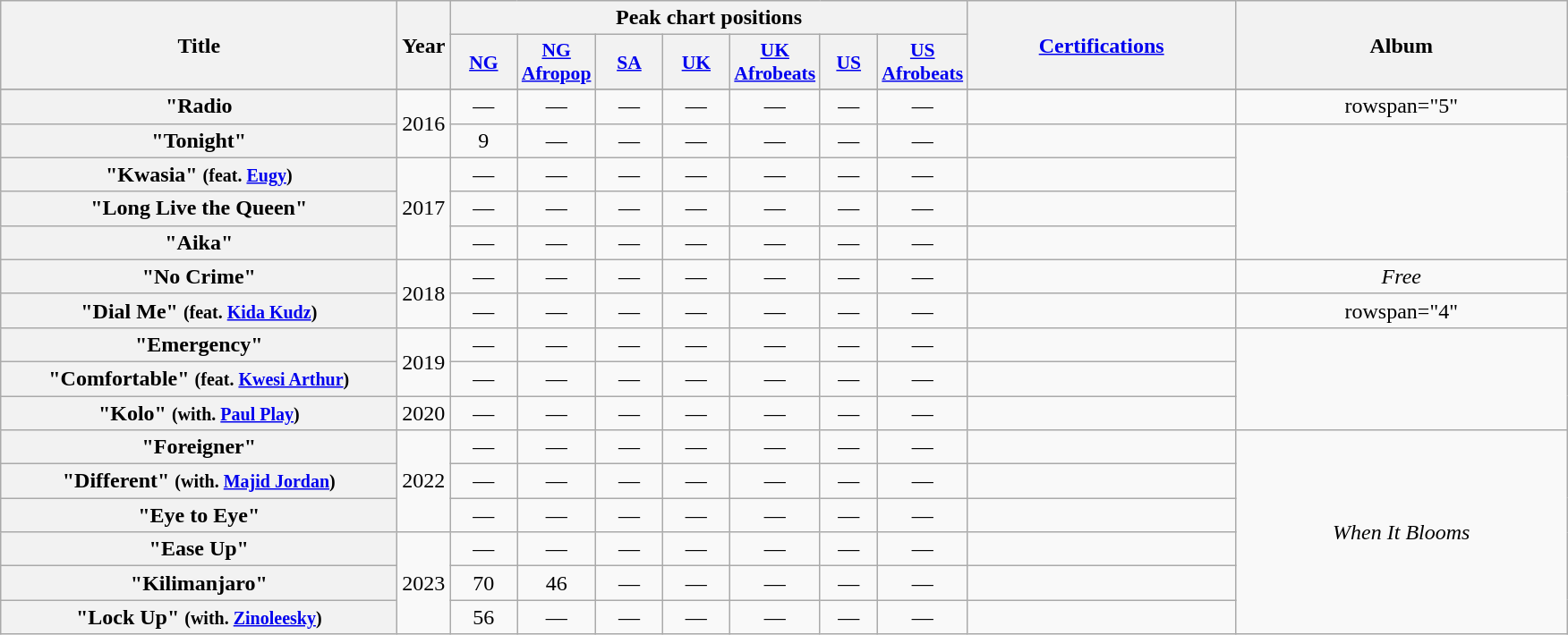<table class="wikitable plainrowheaders" style="text-align:center;">
<tr>
<th scope="col" rowspan="2" style="width:18em;">Title</th>
<th scope="col" rowspan="2" style="width:1em;">Year</th>
<th scope="col" colspan="7">Peak chart positions</th>
<th scope="col" rowspan="2" style="width:12em;"><a href='#'>Certifications</a></th>
<th scope="col" rowspan="2" style="width:15em;">Album</th>
</tr>
<tr>
<th scope="col" style="width:3em;font-size:90%;"><a href='#'>NG</a><br></th>
<th scope="col" style="width:3em;font-size:90%;"><a href='#'>NG<br>Afropop</a></th>
<th scope="col" style="width:3em;font-size:90%;"><a href='#'>SA</a><br></th>
<th scope="col" style="width:3em;font-size:90%;"><a href='#'>UK</a><br></th>
<th scope="col" style="width:3em;font-size:90%;"><a href='#'>UK<br>Afrobeats</a></th>
<th scope="col" style="width:2.5em;font-size:90%;"><a href='#'>US</a><br></th>
<th scope="col" style="width:3em;font-size:90%;"><a href='#'>US<br>Afrobeats</a></th>
</tr>
<tr>
</tr>
<tr>
<th scope="row">"Radio</th>
<td rowspan="2">2016</td>
<td>—</td>
<td>—</td>
<td>—</td>
<td>—</td>
<td>—</td>
<td>—</td>
<td>—</td>
<td></td>
<td>rowspan="5" </td>
</tr>
<tr>
<th scope="row">"Tonight"</th>
<td>9</td>
<td>—</td>
<td>—</td>
<td>—</td>
<td>—</td>
<td>—</td>
<td>—</td>
<td></td>
</tr>
<tr>
<th scope="row">"Kwasia" <small>(feat. <a href='#'>Eugy</a>)</small></th>
<td rowspan="3">2017</td>
<td>—</td>
<td>—</td>
<td>—</td>
<td>—</td>
<td>—</td>
<td>—</td>
<td>—</td>
<td></td>
</tr>
<tr>
<th scope="row">"Long Live the Queen"</th>
<td>—</td>
<td>—</td>
<td>—</td>
<td>—</td>
<td>—</td>
<td>—</td>
<td>—</td>
<td></td>
</tr>
<tr>
<th scope="row">"Aika"</th>
<td>—</td>
<td>—</td>
<td>—</td>
<td>—</td>
<td>—</td>
<td>—</td>
<td>—</td>
<td></td>
</tr>
<tr>
<th scope="row">"No Crime"</th>
<td rowspan="2">2018</td>
<td>—</td>
<td>—</td>
<td>—</td>
<td>—</td>
<td>—</td>
<td>—</td>
<td>—</td>
<td></td>
<td><em>Free</em></td>
</tr>
<tr>
<th scope="row">"Dial Me" <small>(feat. <a href='#'>Kida Kudz</a>)</small></th>
<td>—</td>
<td>—</td>
<td>—</td>
<td>—</td>
<td>—</td>
<td>—</td>
<td>—</td>
<td></td>
<td>rowspan="4" </td>
</tr>
<tr>
<th scope="row">"Emergency"</th>
<td rowspan="2">2019</td>
<td>—</td>
<td>—</td>
<td>—</td>
<td>—</td>
<td>—</td>
<td>—</td>
<td>—</td>
<td></td>
</tr>
<tr>
<th scope="row">"Comfortable" <small>(feat. <a href='#'>Kwesi Arthur</a>)</small></th>
<td>—</td>
<td>—</td>
<td>—</td>
<td>—</td>
<td>—</td>
<td>—</td>
<td>—</td>
<td></td>
</tr>
<tr>
<th scope="row">"Kolo" <small>(with. <a href='#'>Paul Play</a>)</small></th>
<td>2020</td>
<td>—</td>
<td>—</td>
<td>—</td>
<td>—</td>
<td>—</td>
<td>—</td>
<td>—</td>
<td></td>
</tr>
<tr>
<th scope="row">"Foreigner"</th>
<td rowspan="3">2022</td>
<td>—</td>
<td>—</td>
<td>—</td>
<td>—</td>
<td>—</td>
<td>—</td>
<td>—</td>
<td></td>
<td rowspan="6"><em>When It Blooms</em></td>
</tr>
<tr>
<th scope="row">"Different" <small>(with. <a href='#'>Majid Jordan</a>)</small></th>
<td>—</td>
<td>—</td>
<td>—</td>
<td>—</td>
<td>—</td>
<td>—</td>
<td>—</td>
<td></td>
</tr>
<tr>
<th scope="row">"Eye to Eye"</th>
<td>—</td>
<td>—</td>
<td>—</td>
<td>—</td>
<td>—</td>
<td>—</td>
<td>—</td>
<td></td>
</tr>
<tr>
<th scope="row">"Ease Up"</th>
<td rowspan="3">2023</td>
<td>—</td>
<td>—</td>
<td>—</td>
<td>—</td>
<td>—</td>
<td>—</td>
<td>—</td>
<td></td>
</tr>
<tr>
<th scope="row">"Kilimanjaro"</th>
<td>70</td>
<td>46</td>
<td>—</td>
<td>—</td>
<td>—</td>
<td>—</td>
<td>—</td>
<td></td>
</tr>
<tr>
<th scope="row">"Lock Up" <small>(with. <a href='#'>Zinoleesky</a>)</small></th>
<td>56</td>
<td>—</td>
<td>—</td>
<td>—</td>
<td>—</td>
<td>—</td>
<td>—</td>
<td></td>
</tr>
</table>
